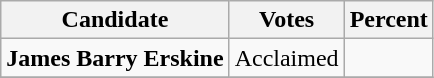<table class="wikitable">
<tr>
<th>Candidate</th>
<th>Votes</th>
<th>Percent</th>
</tr>
<tr>
<td style="font-weight:bold;">James Barry Erskine</td>
<td style="text-align:right;">Acclaimed</td>
<td style="text-align:right;"></td>
</tr>
<tr>
</tr>
</table>
